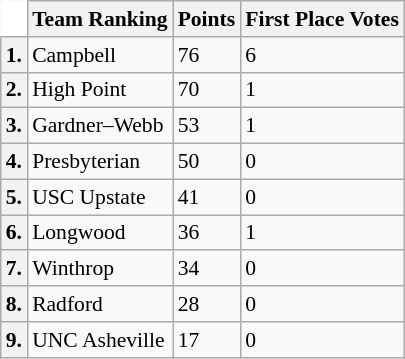<table class="wikitable" style="white-space:nowrap; font-size:90%;">
<tr>
<td colspan="1" style="background:white; border-top-style:hidden; border-left-style:hidden;"></td>
<th>Team Ranking</th>
<th>Points</th>
<th>First Place Votes</th>
</tr>
<tr>
<th>1.</th>
<td>Campbell</td>
<td>76</td>
<td>6</td>
</tr>
<tr>
<th>2.</th>
<td>High Point</td>
<td>70</td>
<td>1</td>
</tr>
<tr>
<th>3.</th>
<td>Gardner–Webb</td>
<td>53</td>
<td>1</td>
</tr>
<tr>
<th>4.</th>
<td>Presbyterian</td>
<td>50</td>
<td>0</td>
</tr>
<tr>
<th>5.</th>
<td>USC Upstate</td>
<td>41</td>
<td>0</td>
</tr>
<tr>
<th>6.</th>
<td>Longwood</td>
<td>36</td>
<td>1</td>
</tr>
<tr>
<th>7.</th>
<td>Winthrop</td>
<td>34</td>
<td>0</td>
</tr>
<tr>
<th>8.</th>
<td>Radford</td>
<td>28</td>
<td>0</td>
</tr>
<tr>
<th>9.</th>
<td>UNC Asheville</td>
<td>17</td>
<td>0</td>
</tr>
</table>
